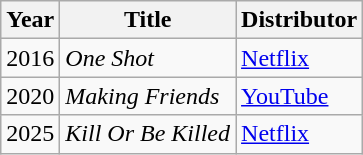<table class="wikitable">
<tr>
<th>Year</th>
<th>Title</th>
<th>Distributor</th>
</tr>
<tr>
<td>2016</td>
<td><em>One Shot</em></td>
<td><a href='#'>Netflix</a></td>
</tr>
<tr>
<td>2020</td>
<td><em>Making Friends</em></td>
<td><a href='#'>YouTube</a></td>
</tr>
<tr>
<td>2025</td>
<td><em>Kill Or Be Killed</em></td>
<td><a href='#'>Netflix</a></td>
</tr>
</table>
